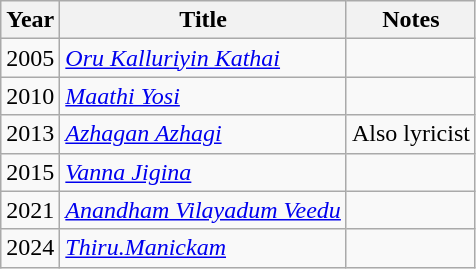<table class="wikitable sortable">
<tr>
<th>Year</th>
<th>Title</th>
<th class = "unsortable">Notes</th>
</tr>
<tr>
<td>2005</td>
<td><em><a href='#'>Oru Kalluriyin Kathai</a></em></td>
<td></td>
</tr>
<tr>
<td>2010</td>
<td><em><a href='#'>Maathi Yosi</a></em></td>
<td></td>
</tr>
<tr>
<td>2013</td>
<td><em><a href='#'>Azhagan Azhagi</a></em></td>
<td>Also lyricist</td>
</tr>
<tr>
<td>2015</td>
<td><em><a href='#'>Vanna Jigina</a></em></td>
<td></td>
</tr>
<tr>
<td>2021</td>
<td><em><a href='#'>Anandham Vilayadum Veedu</a></em></td>
<td></td>
</tr>
<tr>
<td>2024</td>
<td><em><a href='#'>Thiru.Manickam</a></em></td>
<td></td>
</tr>
</table>
